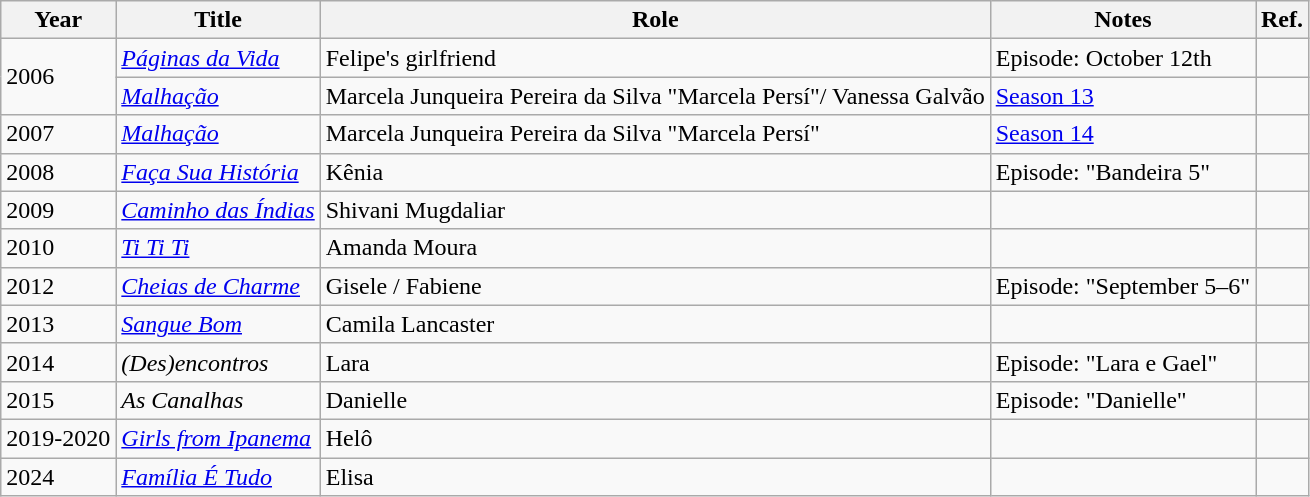<table class="wikitable">
<tr>
<th>Year</th>
<th>Title</th>
<th>Role</th>
<th>Notes</th>
<th>Ref.</th>
</tr>
<tr>
<td rowspan="2">2006</td>
<td><em><a href='#'>Páginas da Vida</a></em></td>
<td>Felipe's girlfriend</td>
<td>Episode: October 12th</td>
<td></td>
</tr>
<tr>
<td><em><a href='#'>Malhação</a></em></td>
<td>Marcela Junqueira Pereira da Silva "Marcela Persí"/ Vanessa Galvão</td>
<td><a href='#'>Season 13</a></td>
<td></td>
</tr>
<tr>
<td>2007</td>
<td><em><a href='#'>Malhação</a></em></td>
<td>Marcela Junqueira Pereira da Silva "Marcela Persí"</td>
<td><a href='#'>Season 14</a></td>
<td></td>
</tr>
<tr>
<td>2008</td>
<td><em><a href='#'>Faça Sua História</a></em></td>
<td>Kênia</td>
<td>Episode: "Bandeira 5"</td>
<td></td>
</tr>
<tr>
<td>2009</td>
<td><em><a href='#'>Caminho das Índias</a></em></td>
<td>Shivani Mugdaliar</td>
<td></td>
<td></td>
</tr>
<tr>
<td>2010</td>
<td><em><a href='#'>Ti Ti Ti</a></em></td>
<td>Amanda Moura</td>
<td></td>
<td></td>
</tr>
<tr>
<td>2012</td>
<td><em><a href='#'>Cheias de Charme</a></em></td>
<td>Gisele / Fabiene</td>
<td>Episode: "September 5–6"</td>
<td></td>
</tr>
<tr>
<td>2013</td>
<td><em><a href='#'>Sangue Bom</a></em></td>
<td>Camila Lancaster</td>
<td></td>
<td></td>
</tr>
<tr>
<td>2014</td>
<td><em>(Des)encontros</em></td>
<td>Lara</td>
<td>Episode: "Lara e Gael"</td>
<td></td>
</tr>
<tr>
<td>2015</td>
<td><em>As Canalhas</em></td>
<td>Danielle</td>
<td>Episode: "Danielle"</td>
<td></td>
</tr>
<tr>
<td>2019-2020</td>
<td><em><a href='#'>Girls from Ipanema</a></em></td>
<td>Helô</td>
<td></td>
<td></td>
</tr>
<tr>
<td>2024</td>
<td><em><a href='#'>Família É Tudo</a></em></td>
<td>Elisa</td>
<td></td>
<td></td>
</tr>
</table>
